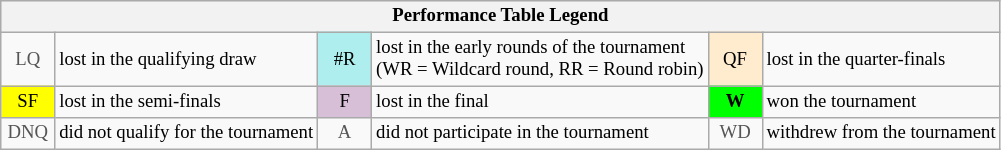<table class="wikitable" style="font-size:78%;">
<tr bgcolor="#efefef">
<th colspan="6">Performance Table Legend</th>
</tr>
<tr>
<td align="center" style="color:#555555;" width="30">LQ</td>
<td>lost in the qualifying draw</td>
<td align="center" style="background:#afeeee;">#R</td>
<td>lost in the early rounds of the tournament<br>(WR = Wildcard round, RR = Round robin)</td>
<td align="center" style="background:#ffebcd;">QF</td>
<td>lost in the quarter-finals</td>
</tr>
<tr>
<td align="center" style="background:yellow;">SF</td>
<td>lost in the semi-finals</td>
<td align="center" style="background:#D8BFD8;">F</td>
<td>lost in the final</td>
<td align="center" style="background:#00ff00;"><strong>W</strong></td>
<td>won the tournament</td>
</tr>
<tr>
<td align="center" style="color:#555555;" width="30">DNQ</td>
<td>did not qualify for the tournament</td>
<td align="center" style="color:#555555;" width="30">A</td>
<td>did not participate in the tournament</td>
<td align="center" style="color:#555555;" width="30">WD</td>
<td>withdrew from the tournament</td>
</tr>
</table>
